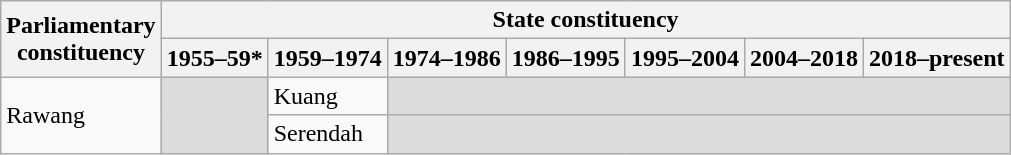<table class="wikitable">
<tr>
<th rowspan="2">Parliamentary<br>constituency</th>
<th colspan="7">State constituency</th>
</tr>
<tr>
<th>1955–59*</th>
<th>1959–1974</th>
<th>1974–1986</th>
<th>1986–1995</th>
<th>1995–2004</th>
<th>2004–2018</th>
<th>2018–present</th>
</tr>
<tr>
<td rowspan="2">Rawang</td>
<td rowspan="2" bgcolor="dcdcdc"></td>
<td>Kuang</td>
<td colspan="5" bgcolor="dcdcdc"></td>
</tr>
<tr>
<td>Serendah</td>
<td colspan="5" bgcolor="dcdcdc"></td>
</tr>
</table>
